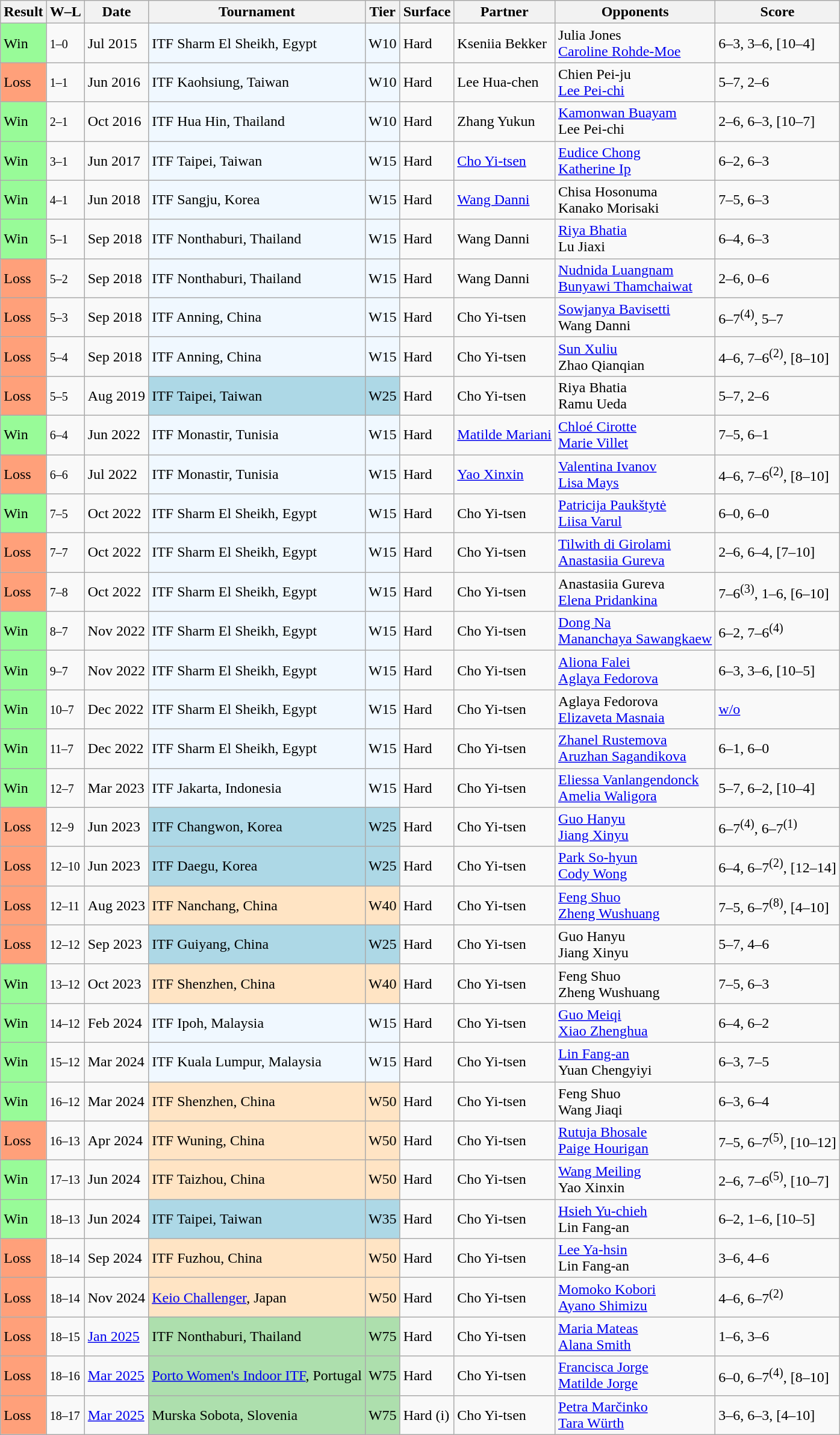<table class="sortable wikitable">
<tr>
<th>Result</th>
<th class=unsortable>W–L</th>
<th>Date</th>
<th>Tournament</th>
<th>Tier</th>
<th>Surface</th>
<th>Partner</th>
<th>Opponents</th>
<th class=unsortable>Score</th>
</tr>
<tr>
<td style="background:#98fb98;">Win</td>
<td><small>1–0</small></td>
<td>Jul 2015</td>
<td bgcolor=f0f8ff>ITF Sharm El Sheikh, Egypt</td>
<td bgcolor=f0f8ff>W10</td>
<td>Hard</td>
<td> Kseniia Bekker</td>
<td> Julia Jones <br>  <a href='#'>Caroline Rohde-Moe</a></td>
<td>6–3, 3–6, [10–4]</td>
</tr>
<tr>
<td style="background:#ffa07a;">Loss</td>
<td><small>1–1</small></td>
<td>Jun 2016</td>
<td bgcolor=f0f8ff>ITF Kaohsiung, Taiwan</td>
<td bgcolor=f0f8ff>W10</td>
<td>Hard</td>
<td> Lee Hua-chen</td>
<td> Chien Pei-ju <br>  <a href='#'>Lee Pei-chi</a></td>
<td>5–7, 2–6</td>
</tr>
<tr>
<td style="background:#98fb98;">Win</td>
<td><small>2–1</small></td>
<td>Oct 2016</td>
<td bgcolor=f0f8ff>ITF Hua Hin, Thailand</td>
<td bgcolor=f0f8ff>W10</td>
<td>Hard</td>
<td> Zhang Yukun</td>
<td> <a href='#'>Kamonwan Buayam</a> <br>  Lee Pei-chi</td>
<td>2–6, 6–3, [10–7]</td>
</tr>
<tr>
<td style="background:#98fb98;">Win</td>
<td><small>3–1</small></td>
<td>Jun 2017</td>
<td bgcolor=f0f8ff>ITF Taipei, Taiwan</td>
<td bgcolor=f0f8ff>W15</td>
<td>Hard</td>
<td> <a href='#'>Cho Yi-tsen</a></td>
<td> <a href='#'>Eudice Chong</a> <br>  <a href='#'>Katherine Ip</a></td>
<td>6–2, 6–3</td>
</tr>
<tr>
<td style="background:#98fb98;">Win</td>
<td><small>4–1</small></td>
<td>Jun 2018</td>
<td bgcolor=f0f8ff>ITF Sangju, Korea</td>
<td bgcolor=f0f8ff>W15</td>
<td>Hard</td>
<td> <a href='#'>Wang Danni</a></td>
<td> Chisa Hosonuma <br>  Kanako Morisaki</td>
<td>7–5, 6–3</td>
</tr>
<tr>
<td style="background:#98fb98;">Win</td>
<td><small>5–1</small></td>
<td>Sep 2018</td>
<td bgcolor=f0f8ff>ITF Nonthaburi, Thailand</td>
<td bgcolor=f0f8ff>W15</td>
<td>Hard</td>
<td> Wang Danni</td>
<td> <a href='#'>Riya Bhatia</a> <br>  Lu Jiaxi</td>
<td>6–4, 6–3</td>
</tr>
<tr>
<td style="background:#ffa07a;">Loss</td>
<td><small>5–2</small></td>
<td>Sep 2018</td>
<td bgcolor=f0f8ff>ITF Nonthaburi, Thailand</td>
<td bgcolor=f0f8ff>W15</td>
<td>Hard</td>
<td> Wang Danni</td>
<td> <a href='#'>Nudnida Luangnam</a> <br>  <a href='#'>Bunyawi Thamchaiwat</a></td>
<td>2–6, 0–6</td>
</tr>
<tr>
<td style="background:#ffa07a;">Loss</td>
<td><small>5–3</small></td>
<td>Sep 2018</td>
<td bgcolor=f0f8ff>ITF Anning, China</td>
<td bgcolor=f0f8ff>W15</td>
<td>Hard</td>
<td> Cho Yi-tsen</td>
<td> <a href='#'>Sowjanya Bavisetti</a> <br>  Wang Danni</td>
<td>6–7<sup>(4)</sup>, 5–7</td>
</tr>
<tr>
<td style="background:#ffa07a;">Loss</td>
<td><small>5–4</small></td>
<td>Sep 2018</td>
<td bgcolor=f0f8ff>ITF Anning, China</td>
<td bgcolor=f0f8ff>W15</td>
<td>Hard</td>
<td> Cho Yi-tsen</td>
<td> <a href='#'>Sun Xuliu</a> <br>  Zhao Qianqian</td>
<td>4–6, 7–6<sup>(2)</sup>, [8–10]</td>
</tr>
<tr>
<td style="background:#ffa07a;">Loss</td>
<td><small>5–5</small></td>
<td>Aug 2019</td>
<td style="background:lightblue;">ITF Taipei, Taiwan</td>
<td style="background:lightblue;">W25</td>
<td>Hard</td>
<td> Cho Yi-tsen</td>
<td> Riya Bhatia <br>  Ramu Ueda</td>
<td>5–7, 2–6</td>
</tr>
<tr>
<td style="background:#98fb98;">Win</td>
<td><small>6–4</small></td>
<td>Jun 2022</td>
<td bgcolor=f0f8ff>ITF Monastir, Tunisia</td>
<td bgcolor=f0f8ff>W15</td>
<td>Hard</td>
<td> <a href='#'>Matilde Mariani</a></td>
<td> <a href='#'>Chloé Cirotte</a> <br>  <a href='#'>Marie Villet</a></td>
<td>7–5, 6–1</td>
</tr>
<tr>
<td style="background:#ffa07a;">Loss</td>
<td><small>6–6</small></td>
<td>Jul 2022</td>
<td bgcolor=f0f8ff>ITF Monastir, Tunisia</td>
<td bgcolor=f0f8ff>W15</td>
<td>Hard</td>
<td> <a href='#'>Yao Xinxin</a></td>
<td> <a href='#'>Valentina Ivanov</a> <br>  <a href='#'>Lisa Mays</a></td>
<td>4–6, 7–6<sup>(2)</sup>, [8–10]</td>
</tr>
<tr>
<td style="background:#98fb98;">Win</td>
<td><small>7–5</small></td>
<td>Oct 2022</td>
<td bgcolor=f0f8ff>ITF Sharm El Sheikh, Egypt</td>
<td bgcolor=f0f8ff>W15</td>
<td>Hard</td>
<td> Cho Yi-tsen</td>
<td> <a href='#'>Patricija Paukštytė</a> <br>  <a href='#'>Liisa Varul</a></td>
<td>6–0, 6–0</td>
</tr>
<tr>
<td style="background:#ffa07a;">Loss</td>
<td><small>7–7</small></td>
<td>Oct 2022</td>
<td bgcolor=f0f8ff>ITF Sharm El Sheikh, Egypt</td>
<td bgcolor=f0f8ff>W15</td>
<td>Hard</td>
<td> Cho Yi-tsen</td>
<td> <a href='#'>Tilwith di Girolami</a> <br>  <a href='#'>Anastasiia Gureva</a></td>
<td>2–6, 6–4, [7–10]</td>
</tr>
<tr>
<td style="background:#ffa07a;">Loss</td>
<td><small>7–8</small></td>
<td>Oct 2022</td>
<td bgcolor=f0f8ff>ITF Sharm El Sheikh, Egypt</td>
<td bgcolor=f0f8ff>W15</td>
<td>Hard</td>
<td> Cho Yi-tsen</td>
<td> Anastasiia Gureva <br>  <a href='#'>Elena Pridankina</a></td>
<td>7–6<sup>(3)</sup>, 1–6, [6–10]</td>
</tr>
<tr>
<td style="background:#98fb98;">Win</td>
<td><small>8–7</small></td>
<td>Nov 2022</td>
<td bgcolor=f0f8ff>ITF Sharm El Sheikh, Egypt</td>
<td bgcolor=f0f8ff>W15</td>
<td>Hard</td>
<td> Cho Yi-tsen</td>
<td> <a href='#'>Dong Na</a> <br>  <a href='#'>Mananchaya Sawangkaew</a></td>
<td>6–2, 7–6<sup>(4)</sup></td>
</tr>
<tr>
<td style="background:#98fb98;">Win</td>
<td><small>9–7</small></td>
<td>Nov 2022</td>
<td bgcolor=f0f8ff>ITF Sharm El Sheikh, Egypt</td>
<td bgcolor=f0f8ff>W15</td>
<td>Hard</td>
<td> Cho Yi-tsen</td>
<td> <a href='#'>Aliona Falei</a> <br>  <a href='#'>Aglaya Fedorova</a></td>
<td>6–3, 3–6, [10–5]</td>
</tr>
<tr>
<td style="background:#98fb98;">Win</td>
<td><small>10–7</small></td>
<td>Dec 2022</td>
<td bgcolor=f0f8ff>ITF Sharm El Sheikh, Egypt</td>
<td bgcolor=f0f8ff>W15</td>
<td>Hard</td>
<td> Cho Yi-tsen</td>
<td> Aglaya Fedorova <br>  <a href='#'>Elizaveta Masnaia</a></td>
<td><a href='#'>w/o</a></td>
</tr>
<tr>
<td style="background:#98fb98;">Win</td>
<td><small>11–7</small></td>
<td>Dec 2022</td>
<td bgcolor=f0f8ff>ITF Sharm El Sheikh, Egypt</td>
<td bgcolor=f0f8ff>W15</td>
<td>Hard</td>
<td> Cho Yi-tsen</td>
<td> <a href='#'>Zhanel Rustemova</a> <br>  <a href='#'>Aruzhan Sagandikova</a></td>
<td>6–1, 6–0</td>
</tr>
<tr>
<td style="background:#98fb98;">Win</td>
<td><small>12–7</small></td>
<td>Mar 2023</td>
<td bgcolor=f0f8ff>ITF Jakarta, Indonesia</td>
<td bgcolor=f0f8ff>W15</td>
<td>Hard</td>
<td> Cho Yi-tsen</td>
<td> <a href='#'>Eliessa Vanlangendonck</a> <br>  <a href='#'>Amelia Waligora</a></td>
<td>5–7, 6–2, [10–4]</td>
</tr>
<tr>
<td style="background:#ffa07a;">Loss</td>
<td><small>12–9</small></td>
<td>Jun 2023</td>
<td style="background:lightblue;">ITF Changwon, Korea</td>
<td style="background:lightblue;">W25</td>
<td>Hard</td>
<td> Cho Yi-tsen</td>
<td> <a href='#'>Guo Hanyu</a> <br>  <a href='#'>Jiang Xinyu</a></td>
<td>6–7<sup>(4)</sup>, 6–7<sup>(1)</sup></td>
</tr>
<tr>
<td style="background:#ffa07a;">Loss</td>
<td><small>12–10</small></td>
<td>Jun 2023</td>
<td style="background:lightblue;">ITF Daegu, Korea</td>
<td style="background:lightblue;">W25</td>
<td>Hard</td>
<td> Cho Yi-tsen</td>
<td> <a href='#'>Park So-hyun</a> <br>  <a href='#'>Cody Wong</a></td>
<td>6–4, 6–7<sup>(2)</sup>, [12–14]</td>
</tr>
<tr>
<td style="background:#ffa07a;">Loss</td>
<td><small>12–11</small></td>
<td>Aug 2023</td>
<td style="background:#ffe4c4;">ITF Nanchang, China</td>
<td style="background:#ffe4c4;">W40</td>
<td>Hard</td>
<td> Cho Yi-tsen</td>
<td> <a href='#'>Feng Shuo</a> <br>  <a href='#'>Zheng Wushuang</a></td>
<td>7–5, 6–7<sup>(8)</sup>, [4–10]</td>
</tr>
<tr>
<td style="background:#ffa07a;">Loss</td>
<td><small>12–12</small></td>
<td>Sep 2023</td>
<td style="background:lightblue;">ITF Guiyang, China</td>
<td style="background:lightblue;">W25</td>
<td>Hard</td>
<td> Cho Yi-tsen</td>
<td> Guo Hanyu <br>  Jiang Xinyu</td>
<td>5–7, 4–6</td>
</tr>
<tr>
<td style="background:#98fb98;">Win</td>
<td><small>13–12</small></td>
<td>Oct 2023</td>
<td style="background:#ffe4c4;">ITF Shenzhen, China</td>
<td style="background:#ffe4c4;">W40</td>
<td>Hard</td>
<td> Cho Yi-tsen</td>
<td> Feng Shuo <br>  Zheng Wushuang</td>
<td>7–5, 6–3</td>
</tr>
<tr>
<td style="background:#98fb98;">Win</td>
<td><small>14–12</small></td>
<td>Feb 2024</td>
<td style="background:#f0f8ff;">ITF Ipoh, Malaysia</td>
<td style="background:#f0f8ff;">W15</td>
<td>Hard</td>
<td> Cho Yi-tsen</td>
<td> <a href='#'>Guo Meiqi</a> <br>  <a href='#'>Xiao Zhenghua</a></td>
<td>6–4, 6–2</td>
</tr>
<tr>
<td style="background:#98fb98;">Win</td>
<td><small>15–12</small></td>
<td>Mar 2024</td>
<td style="background:#f0f8ff;">ITF Kuala Lumpur, Malaysia</td>
<td style="background:#f0f8ff;">W15</td>
<td>Hard</td>
<td> Cho Yi-tsen</td>
<td> <a href='#'>Lin Fang-an</a> <br>  Yuan Chengyiyi</td>
<td>6–3, 7–5</td>
</tr>
<tr>
<td style="background:#98fb98;">Win</td>
<td><small>16–12</small></td>
<td>Mar 2024</td>
<td style="background:#ffe4c4;">ITF Shenzhen, China</td>
<td style="background:#ffe4c4;">W50</td>
<td>Hard</td>
<td> Cho Yi-tsen</td>
<td> Feng Shuo <br>  Wang Jiaqi</td>
<td>6–3, 6–4</td>
</tr>
<tr>
<td style="background:#ffa07a;">Loss</td>
<td><small>16–13</small></td>
<td>Apr 2024</td>
<td style="background:#ffe4c4;">ITF Wuning, China</td>
<td style="background:#ffe4c4;">W50</td>
<td>Hard</td>
<td> Cho Yi-tsen</td>
<td> <a href='#'>Rutuja Bhosale</a> <br>  <a href='#'>Paige Hourigan</a></td>
<td>7–5, 6–7<sup>(5)</sup>, [10–12]</td>
</tr>
<tr>
<td style="background:#98fb98;">Win</td>
<td><small>17–13</small></td>
<td>Jun 2024</td>
<td style="background:#ffe4c4;">ITF Taizhou, China</td>
<td style="background:#ffe4c4;">W50</td>
<td>Hard</td>
<td> Cho Yi-tsen</td>
<td> <a href='#'>Wang Meiling</a> <br>  Yao Xinxin</td>
<td>2–6, 7–6<sup>(5)</sup>, [10–7]</td>
</tr>
<tr>
<td style="background:#98fb98;">Win</td>
<td><small>18–13</small></td>
<td>Jun 2024</td>
<td style="background:lightblue;">ITF Taipei, Taiwan</td>
<td style="background:lightblue;">W35</td>
<td>Hard</td>
<td> Cho Yi-tsen</td>
<td> <a href='#'>Hsieh Yu-chieh</a> <br>  Lin Fang-an</td>
<td>6–2, 1–6, [10–5]</td>
</tr>
<tr>
<td style="background:#ffa07a;">Loss</td>
<td><small>18–14</small></td>
<td>Sep 2024</td>
<td style="background:#ffe4c4;">ITF Fuzhou, China</td>
<td style="background:#ffe4c4;">W50</td>
<td>Hard</td>
<td> Cho Yi-tsen</td>
<td> <a href='#'>Lee Ya-hsin</a> <br>  Lin Fang-an</td>
<td>3–6, 4–6</td>
</tr>
<tr>
<td style="background:#ffa07a;">Loss</td>
<td><small>18–14</small></td>
<td>Nov 2024</td>
<td style="background:#ffe4c4;"><a href='#'>Keio Challenger</a>, Japan</td>
<td style="background:#ffe4c4;">W50</td>
<td>Hard</td>
<td> Cho Yi-tsen</td>
<td> <a href='#'>Momoko Kobori</a> <br>  <a href='#'>Ayano Shimizu</a></td>
<td>4–6, 6–7<sup>(2)</sup></td>
</tr>
<tr>
<td style="background:#ffa07a;">Loss</td>
<td><small>18–15</small></td>
<td><a href='#'>Jan 2025</a></td>
<td style="background:#addfad;">ITF Nonthaburi, Thailand</td>
<td style="background:#addfad;">W75</td>
<td>Hard</td>
<td> Cho Yi-tsen</td>
<td> <a href='#'>Maria Mateas</a> <br>  <a href='#'>Alana Smith</a></td>
<td>1–6, 3–6</td>
</tr>
<tr>
<td style="background:#ffa07a;">Loss</td>
<td><small>18–16</small></td>
<td><a href='#'>Mar 2025</a></td>
<td style="background:#addfad;"><a href='#'>Porto Women's Indoor ITF</a>, Portugal</td>
<td style="background:#addfad;">W75</td>
<td>Hard</td>
<td> Cho Yi-tsen</td>
<td> <a href='#'>Francisca Jorge</a> <br>  <a href='#'>Matilde Jorge</a></td>
<td>6–0, 6–7<sup>(4)</sup>, [8–10]</td>
</tr>
<tr>
<td style="background:#ffa07a;">Loss</td>
<td><small>18–17</small></td>
<td><a href='#'>Mar 2025</a></td>
<td style="background:#addfad;">Murska Sobota, Slovenia</td>
<td style="background:#addfad;">W75</td>
<td>Hard (i)</td>
<td> Cho Yi-tsen</td>
<td> <a href='#'>Petra Marčinko</a> <br>  <a href='#'>Tara Würth</a></td>
<td>3–6, 6–3, [4–10]</td>
</tr>
</table>
